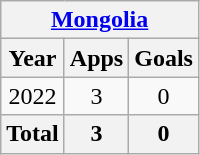<table class="wikitable" style="text-align:center">
<tr>
<th colspan=3><a href='#'>Mongolia</a></th>
</tr>
<tr>
<th>Year</th>
<th>Apps</th>
<th>Goals</th>
</tr>
<tr>
<td>2022</td>
<td>3</td>
<td>0</td>
</tr>
<tr>
<th>Total</th>
<th>3</th>
<th>0</th>
</tr>
</table>
